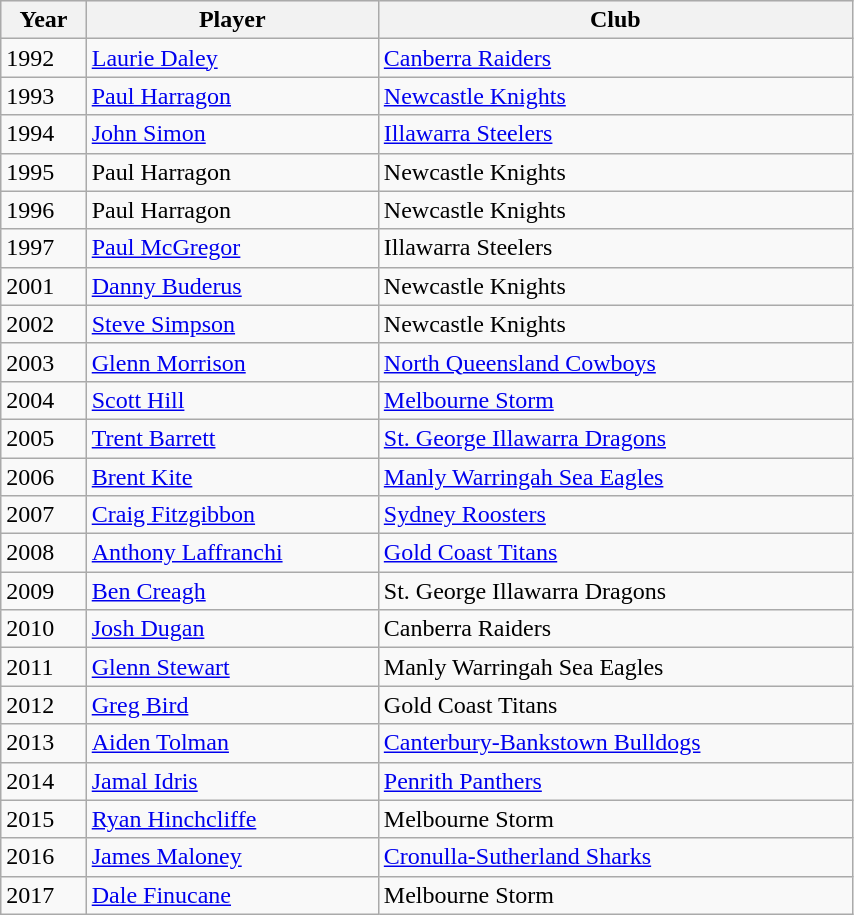<table class="wikitable" style="width:45%">
<tr style="background:#ede7eb;">
<th>Year</th>
<th>Player</th>
<th>Club</th>
</tr>
<tr>
<td>1992</td>
<td><a href='#'>Laurie Daley</a></td>
<td> <a href='#'>Canberra Raiders</a></td>
</tr>
<tr>
<td>1993</td>
<td><a href='#'>Paul Harragon</a></td>
<td> <a href='#'>Newcastle Knights</a></td>
</tr>
<tr>
<td>1994</td>
<td><a href='#'>John Simon</a></td>
<td> <a href='#'>Illawarra Steelers</a></td>
</tr>
<tr>
<td>1995</td>
<td>Paul Harragon</td>
<td> Newcastle Knights</td>
</tr>
<tr>
<td>1996</td>
<td>Paul Harragon</td>
<td> Newcastle Knights</td>
</tr>
<tr>
<td>1997</td>
<td><a href='#'>Paul McGregor</a></td>
<td> Illawarra Steelers</td>
</tr>
<tr>
<td>2001</td>
<td><a href='#'>Danny Buderus</a></td>
<td> Newcastle Knights</td>
</tr>
<tr>
<td>2002</td>
<td><a href='#'>Steve Simpson</a></td>
<td> Newcastle Knights</td>
</tr>
<tr>
<td>2003</td>
<td><a href='#'>Glenn Morrison</a></td>
<td> <a href='#'>North Queensland Cowboys</a></td>
</tr>
<tr>
<td>2004</td>
<td><a href='#'>Scott Hill</a></td>
<td> <a href='#'>Melbourne Storm</a></td>
</tr>
<tr>
<td>2005</td>
<td><a href='#'>Trent Barrett</a></td>
<td> <a href='#'>St. George Illawarra Dragons</a></td>
</tr>
<tr>
<td>2006</td>
<td><a href='#'>Brent Kite</a></td>
<td> <a href='#'>Manly Warringah Sea Eagles</a></td>
</tr>
<tr>
<td>2007</td>
<td><a href='#'>Craig Fitzgibbon</a></td>
<td> <a href='#'>Sydney Roosters</a></td>
</tr>
<tr>
<td>2008</td>
<td><a href='#'>Anthony Laffranchi</a></td>
<td> <a href='#'>Gold Coast Titans</a></td>
</tr>
<tr>
<td>2009</td>
<td><a href='#'>Ben Creagh</a></td>
<td> St. George Illawarra Dragons</td>
</tr>
<tr>
<td>2010</td>
<td><a href='#'>Josh Dugan</a></td>
<td> Canberra Raiders</td>
</tr>
<tr>
<td>2011</td>
<td><a href='#'>Glenn Stewart</a></td>
<td> Manly Warringah Sea Eagles</td>
</tr>
<tr>
<td>2012</td>
<td><a href='#'>Greg Bird</a></td>
<td> Gold Coast Titans</td>
</tr>
<tr>
<td>2013</td>
<td><a href='#'>Aiden Tolman</a></td>
<td> <a href='#'>Canterbury-Bankstown Bulldogs</a></td>
</tr>
<tr>
<td>2014</td>
<td><a href='#'>Jamal Idris</a></td>
<td> <a href='#'>Penrith Panthers</a></td>
</tr>
<tr>
<td>2015</td>
<td><a href='#'>Ryan Hinchcliffe</a></td>
<td> Melbourne Storm</td>
</tr>
<tr>
<td>2016</td>
<td><a href='#'>James Maloney</a></td>
<td> <a href='#'>Cronulla-Sutherland Sharks</a></td>
</tr>
<tr>
<td>2017</td>
<td><a href='#'>Dale Finucane</a></td>
<td> Melbourne Storm</td>
</tr>
</table>
